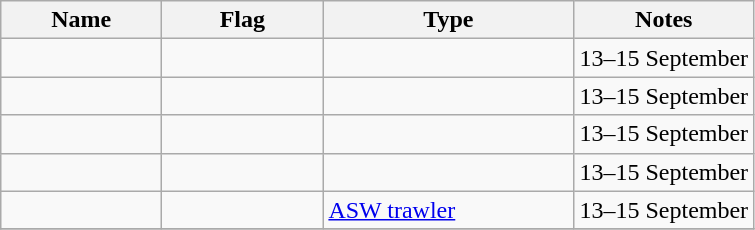<table class="wikitable sortable">
<tr>
<th scope="col" width="100px">Name</th>
<th scope="col" width="100px">Flag</th>
<th scope="col" width="160px">Type</th>
<th>Notes</th>
</tr>
<tr>
<td align="left"></td>
<td align="left"></td>
<td align="left"></td>
<td align="left">13–15 September</td>
</tr>
<tr>
<td align="left"></td>
<td align="left"></td>
<td align="left"></td>
<td align="left">13–15 September</td>
</tr>
<tr>
<td align="left"></td>
<td align="left"></td>
<td align="left"></td>
<td align="left">13–15 September</td>
</tr>
<tr>
<td align="left"></td>
<td align="left"></td>
<td align="left"></td>
<td align="left">13–15 September</td>
</tr>
<tr>
<td align="left"></td>
<td align="left"></td>
<td align="left"><a href='#'>ASW trawler</a></td>
<td align="left">13–15 September</td>
</tr>
<tr>
</tr>
</table>
